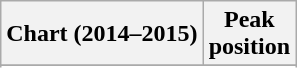<table class="wikitable sortable plainrowheaders">
<tr>
<th>Chart (2014–2015)</th>
<th>Peak<br>position</th>
</tr>
<tr>
</tr>
<tr>
</tr>
<tr>
</tr>
<tr>
</tr>
<tr>
</tr>
<tr>
</tr>
</table>
